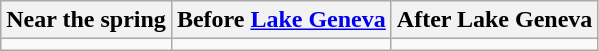<table class="wikitable">
<tr>
<th>Near the spring</th>
<th>Before <a href='#'>Lake Geneva</a></th>
<th>After Lake Geneva</th>
</tr>
<tr>
<td></td>
<td></td>
<td></td>
</tr>
</table>
